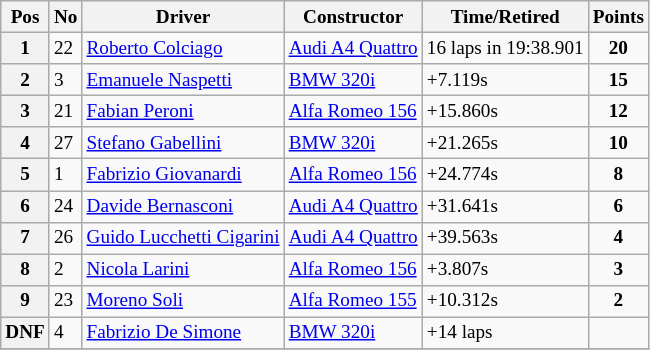<table class="wikitable" style="font-size: 80%;">
<tr>
<th>Pos</th>
<th>No</th>
<th>Driver</th>
<th>Constructor</th>
<th>Time/Retired</th>
<th>Points</th>
</tr>
<tr>
<th>1</th>
<td>22</td>
<td> <a href='#'>Roberto Colciago</a></td>
<td><a href='#'>Audi A4 Quattro</a></td>
<td>16 laps in 19:38.901</td>
<td align=center><strong>20</strong></td>
</tr>
<tr>
<th>2</th>
<td>3</td>
<td> <a href='#'>Emanuele Naspetti</a></td>
<td><a href='#'>BMW 320i</a></td>
<td>+7.119s</td>
<td align=center><strong>15</strong></td>
</tr>
<tr>
<th>3</th>
<td>21</td>
<td> <a href='#'>Fabian Peroni</a></td>
<td><a href='#'>Alfa Romeo 156</a></td>
<td>+15.860s</td>
<td align=center><strong>12</strong></td>
</tr>
<tr>
<th>4</th>
<td>27</td>
<td> <a href='#'>Stefano Gabellini</a></td>
<td><a href='#'>BMW 320i</a></td>
<td>+21.265s</td>
<td align=center><strong>10</strong></td>
</tr>
<tr>
<th>5</th>
<td>1</td>
<td> <a href='#'>Fabrizio Giovanardi</a></td>
<td><a href='#'>Alfa Romeo 156</a></td>
<td>+24.774s</td>
<td align=center><strong>8</strong></td>
</tr>
<tr>
<th>6</th>
<td>24</td>
<td> <a href='#'>Davide Bernasconi</a></td>
<td><a href='#'>Audi A4 Quattro</a></td>
<td>+31.641s</td>
<td align=center><strong>6</strong></td>
</tr>
<tr>
<th>7</th>
<td>26</td>
<td> <a href='#'>Guido Lucchetti Cigarini</a></td>
<td><a href='#'>Audi A4 Quattro</a></td>
<td>+39.563s</td>
<td align=center><strong>4</strong></td>
</tr>
<tr>
<th>8</th>
<td>2</td>
<td> <a href='#'>Nicola Larini</a></td>
<td><a href='#'>Alfa Romeo 156</a></td>
<td>+3.807s</td>
<td align=center><strong>3</strong></td>
</tr>
<tr>
<th>9</th>
<td>23</td>
<td> <a href='#'>Moreno Soli</a></td>
<td><a href='#'>Alfa Romeo 155</a></td>
<td>+10.312s</td>
<td align=center><strong>2</strong></td>
</tr>
<tr>
<th>DNF</th>
<td>4</td>
<td> <a href='#'>Fabrizio De Simone</a></td>
<td><a href='#'>BMW 320i</a></td>
<td>+14 laps</td>
<td></td>
</tr>
<tr>
</tr>
</table>
